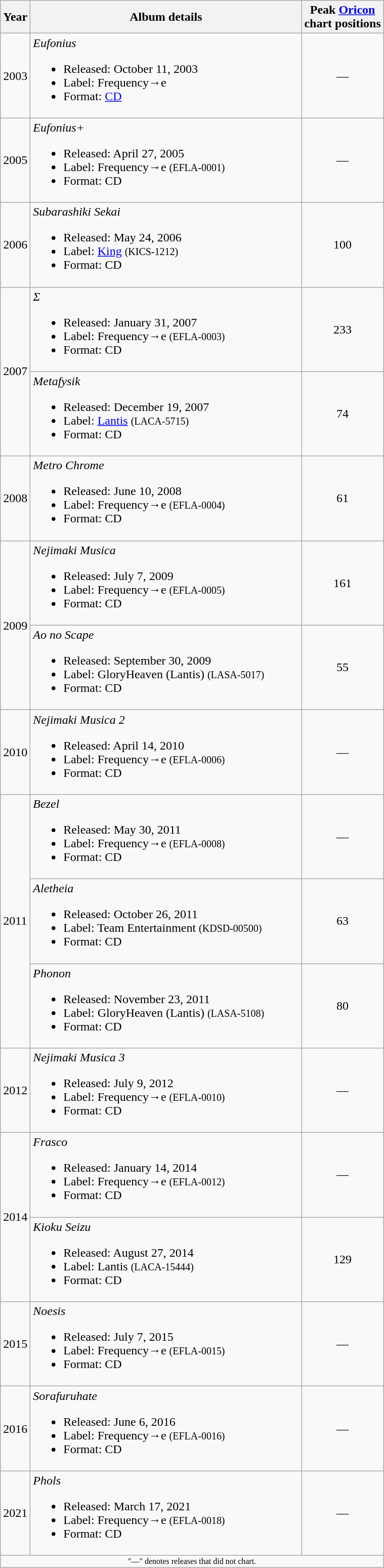<table class="wikitable" border="1">
<tr>
<th rowspan="1">Year</th>
<th rowspan="1" width="350">Album details</th>
<th colspan="1">Peak <a href='#'>Oricon</a><br> chart positions</th>
</tr>
<tr>
<td>2003</td>
<td align="left"><em>Eufonius</em><br><ul><li>Released: October 11, 2003</li><li>Label: Frequency→e</li><li>Format: <a href='#'>CD</a></li></ul></td>
<td align="center">—</td>
</tr>
<tr>
<td>2005</td>
<td align="left"><em>Eufonius+</em><br><ul><li>Released: April 27, 2005</li><li>Label: Frequency→e <small>(EFLA-0001)</small></li><li>Format: CD</li></ul></td>
<td align="center">—</td>
</tr>
<tr>
<td>2006</td>
<td align="left"><em>Subarashiki Sekai</em><br><ul><li>Released: May 24, 2006</li><li>Label: <a href='#'>King</a> <small>(KICS-1212)</small></li><li>Format: CD</li></ul></td>
<td align="center">100</td>
</tr>
<tr>
<td rowspan="2">2007</td>
<td align="left"><em>Σ</em><br><ul><li>Released: January 31, 2007</li><li>Label: Frequency→e <small>(EFLA-0003)</small></li><li>Format: CD</li></ul></td>
<td align="center">233</td>
</tr>
<tr>
<td align="left"><em>Metafysik</em><br><ul><li>Released: December 19, 2007</li><li>Label: <a href='#'>Lantis</a> <small>(LACA-5715)</small></li><li>Format: CD</li></ul></td>
<td align="center">74</td>
</tr>
<tr>
<td>2008</td>
<td align="left"><em>Metro Chrome</em><br><ul><li>Released: June 10, 2008</li><li>Label: Frequency→e <small>(EFLA-0004)</small></li><li>Format: CD</li></ul></td>
<td align="center">61</td>
</tr>
<tr>
<td rowspan="2">2009</td>
<td align="left"><em>Nejimaki Musica</em><br><ul><li>Released: July 7, 2009</li><li>Label: Frequency→e <small>(EFLA-0005)</small></li><li>Format: CD</li></ul></td>
<td align="center">161</td>
</tr>
<tr>
<td align="left"><em>Ao no Scape</em><br><ul><li>Released: September 30, 2009</li><li>Label: GloryHeaven (Lantis) <small>(LASA-5017)</small></li><li>Format: CD</li></ul></td>
<td align="center">55</td>
</tr>
<tr>
<td>2010</td>
<td align="left"><em>Nejimaki Musica 2</em><br><ul><li>Released: April 14, 2010</li><li>Label: Frequency→e <small>(EFLA-0006)</small></li><li>Format: CD</li></ul></td>
<td align="center">—</td>
</tr>
<tr>
<td rowspan="3">2011</td>
<td align="left"><em>Bezel</em><br><ul><li>Released: May 30, 2011</li><li>Label: Frequency→e <small>(EFLA-0008)</small></li><li>Format: CD</li></ul></td>
<td align="center">—</td>
</tr>
<tr>
<td align="left"><em>Aletheia</em><br><ul><li>Released: October 26, 2011</li><li>Label: Team Entertainment <small>(KDSD-00500)</small></li><li>Format: CD</li></ul></td>
<td align="center">63</td>
</tr>
<tr>
<td align="left"><em>Phonon</em><br><ul><li>Released: November 23, 2011</li><li>Label: GloryHeaven (Lantis) <small>(LASA-5108)</small></li><li>Format: CD</li></ul></td>
<td align="center">80</td>
</tr>
<tr>
<td>2012</td>
<td align="left"><em>Nejimaki Musica 3</em><br><ul><li>Released: July 9, 2012</li><li>Label: Frequency→e <small>(EFLA-0010)</small></li><li>Format: CD</li></ul></td>
<td align="center">—</td>
</tr>
<tr>
<td rowspan="2">2014</td>
<td align="left"><em>Frasco</em><br><ul><li>Released: January 14, 2014</li><li>Label: Frequency→e <small>(EFLA-0012)</small></li><li>Format: CD</li></ul></td>
<td align="center">—</td>
</tr>
<tr>
<td align="left"><em>Kioku Seizu</em><br><ul><li>Released: August 27, 2014</li><li>Label: Lantis <small>(LACA-15444)</small></li><li>Format: CD</li></ul></td>
<td align="center">129</td>
</tr>
<tr>
<td>2015</td>
<td align="left"><em>Noesis</em><br><ul><li>Released: July 7, 2015</li><li>Label: Frequency→e <small>(EFLA-0015)</small></li><li>Format: CD</li></ul></td>
<td align="center">—</td>
</tr>
<tr>
<td>2016</td>
<td align="left"><em>Sorafuruhate</em><br><ul><li>Released: June 6, 2016</li><li>Label: Frequency→e <small>(EFLA-0016)</small></li><li>Format: CD</li></ul></td>
<td align="center">—</td>
</tr>
<tr>
<td>2021</td>
<td align="left"><em>Phols</em><br><ul><li>Released: March 17, 2021</li><li>Label: Frequency→e <small>(EFLA-0018)</small></li><li>Format: CD</li></ul></td>
<td align="center">—</td>
</tr>
<tr>
<td align="center" colspan="13" style="font-size: 8pt">"—" denotes releases that did not chart.</td>
</tr>
</table>
